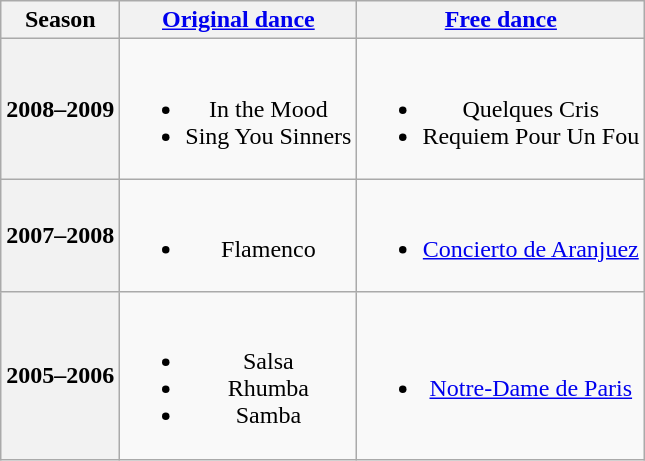<table class=wikitable style=text-align:center>
<tr>
<th>Season</th>
<th><a href='#'>Original dance</a></th>
<th><a href='#'>Free dance</a></th>
</tr>
<tr>
<th>2008–2009 <br> </th>
<td><br><ul><li> In the Mood <br></li><li> Sing You Sinners <br></li></ul></td>
<td><br><ul><li>Quelques Cris <br></li><li>Requiem Pour Un Fou <br></li></ul></td>
</tr>
<tr>
<th>2007–2008 <br> </th>
<td><br><ul><li>Flamenco</li></ul></td>
<td><br><ul><li><a href='#'>Concierto de Aranjuez</a> <br></li></ul></td>
</tr>
<tr>
<th>2005–2006 <br> </th>
<td><br><ul><li>Salsa</li><li>Rhumba</li><li>Samba</li></ul></td>
<td><br><ul><li><a href='#'>Notre-Dame de Paris</a> <br></li></ul></td>
</tr>
</table>
